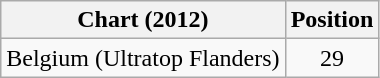<table class="wikitable">
<tr>
<th>Chart (2012)</th>
<th>Position</th>
</tr>
<tr>
<td>Belgium (Ultratop Flanders)</td>
<td style="text-align:center">29</td>
</tr>
</table>
